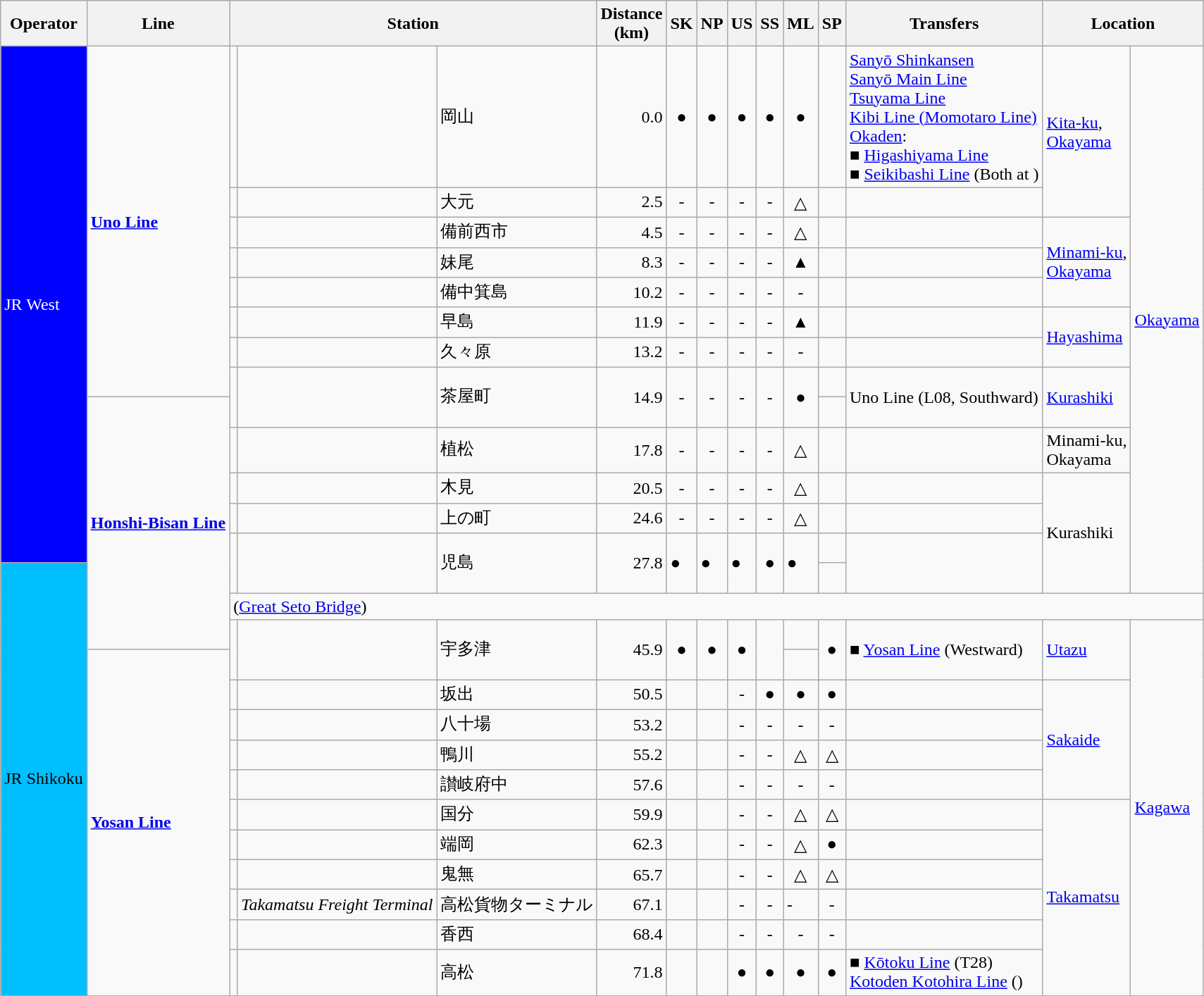<table class="wikitable">
<tr>
<th>Operator</th>
<th>Line</th>
<th colspan="3">Station</th>
<th>Distance<br>(km)</th>
<th>SK</th>
<th>NP</th>
<th>US</th>
<th>SS</th>
<th>ML</th>
<th>SP</th>
<th>Transfers</th>
<th colspan=2>Location</th>
</tr>
<tr>
<td rowspan=13 style="background-color:blue; color:white">JR West</td>
<td rowspan=8><strong><a href='#'>Uno Line</a></strong></td>
<td></td>
<td></td>
<td>岡山</td>
<td align=right>0.0</td>
<td align=center>●</td>
<td align=center>●</td>
<td align=center>●</td>
<td align=center>●</td>
<td align=center>●</td>
<td></td>
<td> <a href='#'>Sanyō Shinkansen</a><br>   <a href='#'>Sanyō Main Line</a><br>  <a href='#'>Tsuyama Line</a><br>  <a href='#'>Kibi Line (Momotaro Line)</a><br><a href='#'>Okaden</a>: <br><span>■</span> <a href='#'>Higashiyama Line</a><br> <span>■</span> <a href='#'>Seikibashi Line</a> (Both at )</td>
<td rowspan=2><a href='#'>Kita-ku</a>,<br><a href='#'>Okayama</a></td>
<td rowspan=14><a href='#'>Okayama</a></td>
</tr>
<tr>
<td></td>
<td></td>
<td>大元</td>
<td align=right>2.5</td>
<td align=center>-</td>
<td align=center>-</td>
<td align=center>-</td>
<td align=center>-</td>
<td align=center>△</td>
<td></td>
<td></td>
</tr>
<tr>
<td></td>
<td></td>
<td>備前西市</td>
<td align=right>4.5</td>
<td align=center>-</td>
<td align=center>-</td>
<td align=center>-</td>
<td align=center>-</td>
<td align=center>△</td>
<td align=center></td>
<td></td>
<td rowspan=3><a href='#'>Minami-ku</a>,<br><a href='#'>Okayama</a></td>
</tr>
<tr>
<td></td>
<td></td>
<td>妹尾</td>
<td align=right>8.3</td>
<td align=center>-</td>
<td align=center>-</td>
<td align=center>-</td>
<td align=center>-</td>
<td align=center>▲</td>
<td></td>
<td></td>
</tr>
<tr>
<td></td>
<td></td>
<td>備中箕島</td>
<td align=right>10.2</td>
<td align=center>-</td>
<td align=center>-</td>
<td align=center>-</td>
<td align=center>-</td>
<td align=center>-</td>
<td></td>
<td></td>
</tr>
<tr>
<td></td>
<td></td>
<td>早島</td>
<td align=right>11.9</td>
<td align=center>-</td>
<td align=center>-</td>
<td align=center>-</td>
<td align=center>-</td>
<td align=center>▲</td>
<td></td>
<td></td>
<td rowspan=2><a href='#'>Hayashima</a></td>
</tr>
<tr>
<td></td>
<td></td>
<td>久々原</td>
<td align=right>13.2</td>
<td align=center>-</td>
<td align=center>-</td>
<td align=center>-</td>
<td align=center>-</td>
<td align=center>-</td>
<td></td>
<td></td>
</tr>
<tr>
<td rowspan=2></td>
<td rowspan=2></td>
<td rowspan=2>茶屋町</td>
<td rowspan=2 align=right>14.9</td>
<td rowspan=2 align=center>-</td>
<td rowspan=2 align=center>-</td>
<td rowspan=2 align=center>-</td>
<td rowspan=2 align=center>-</td>
<td rowspan=2 align=center>●</td>
<td>　</td>
<td rowspan=2> Uno Line (L08, Southward)</td>
<td rowspan=2><a href='#'>Kurashiki</a></td>
</tr>
<tr>
<td rowspan=8><strong><a href='#'>Honshi-Bisan Line</a></strong></td>
<td>　</td>
</tr>
<tr>
<td></td>
<td></td>
<td>植松</td>
<td align=right>17.8</td>
<td align=center>-</td>
<td align=center>-</td>
<td align=center>-</td>
<td align=center>-</td>
<td align=center>△</td>
<td align=center></td>
<td></td>
<td>Minami-ku, <br>Okayama</td>
</tr>
<tr>
<td></td>
<td></td>
<td>木見</td>
<td align=right>20.5</td>
<td align=center>-</td>
<td align=center>-</td>
<td align=center>-</td>
<td align=center>-</td>
<td align=center>△</td>
<td align=center></td>
<td></td>
<td rowspan=4>Kurashiki</td>
</tr>
<tr>
<td></td>
<td></td>
<td>上の町</td>
<td align=right>24.6</td>
<td align=center>-</td>
<td align=center>-</td>
<td align=center>-</td>
<td align=center>-</td>
<td align=center>△</td>
<td></td>
<td></td>
</tr>
<tr>
<td rowspan=2></td>
<td rowspan=2></td>
<td rowspan=2>児島</td>
<td rowspan=2 align=right>27.8</td>
<td rowspan=2>●</td>
<td rowspan=2>●</td>
<td rowspan=2>●</td>
<td rowspan=2 align=center>●</td>
<td rowspan=2>●</td>
<td>　</td>
<td rowspan=2>　</td>
</tr>
<tr>
<td rowspan=14 style="background-color:deepskyblue; color:black">JR Shikoku</td>
<td>　</td>
</tr>
<tr>
<td colspan=13>(<a href='#'>Great Seto Bridge</a>)</td>
</tr>
<tr>
<td rowspan=2></td>
<td rowspan=2></td>
<td rowspan=2>宇多津</td>
<td rowspan=2 align=right>45.9</td>
<td rowspan=2 align=center>●</td>
<td rowspan=2 align=center>●</td>
<td rowspan=2 align=center>●</td>
<td rowspan=2>　</td>
<td>　</td>
<td rowspan=2 align=center>●</td>
<td rowspan=2><span>■</span> <a href='#'>Yosan Line</a> (Westward)</td>
<td rowspan=2><a href='#'>Utazu</a></td>
<td rowspan=12><a href='#'>Kagawa</a></td>
</tr>
<tr>
<td rowspan=11><strong><a href='#'>Yosan Line</a></strong></td>
<td>　</td>
</tr>
<tr>
<td></td>
<td></td>
<td>坂出</td>
<td align=right>50.5</td>
<td align=center></td>
<td></td>
<td align=center>-</td>
<td align=center>●</td>
<td align=center>●</td>
<td align=center>●</td>
<td></td>
<td rowspan=4><a href='#'>Sakaide</a></td>
</tr>
<tr>
<td></td>
<td></td>
<td>八十場</td>
<td align=right>53.2</td>
<td></td>
<td></td>
<td align=center>-</td>
<td align=center>-</td>
<td align=center>-</td>
<td align=center>-</td>
<td></td>
</tr>
<tr>
<td></td>
<td></td>
<td>鴨川</td>
<td align=right>55.2</td>
<td></td>
<td></td>
<td align=center>-</td>
<td align=center>-</td>
<td align=center>△</td>
<td align=center>△</td>
<td></td>
</tr>
<tr>
<td></td>
<td></td>
<td>讃岐府中</td>
<td align=right>57.6</td>
<td align=center></td>
<td></td>
<td align=center>-</td>
<td align=center>-</td>
<td align=center>-</td>
<td align=center>-</td>
<td></td>
</tr>
<tr>
<td></td>
<td></td>
<td>国分</td>
<td align=right>59.9</td>
<td></td>
<td></td>
<td align=center>-</td>
<td align=center>-</td>
<td align=center>△</td>
<td align=center>△</td>
<td></td>
<td rowspan=6><a href='#'>Takamatsu</a></td>
</tr>
<tr>
<td></td>
<td></td>
<td>端岡</td>
<td align=right>62.3</td>
<td></td>
<td></td>
<td align=center>-</td>
<td align=center>-</td>
<td align=center>△</td>
<td align=center>●</td>
<td></td>
</tr>
<tr>
<td></td>
<td></td>
<td>鬼無</td>
<td align=right>65.7</td>
<td></td>
<td></td>
<td align=center>-</td>
<td align=center>-</td>
<td align=center>△</td>
<td align=center>△</td>
<td></td>
</tr>
<tr>
<td></td>
<td><em>Takamatsu Freight Terminal</em></td>
<td>高松貨物ターミナル</td>
<td align=right>67.1</td>
<td align=center></td>
<td></td>
<td align=center>-</td>
<td align=center>-</td>
<td>-</td>
<td align=center>-</td>
<td></td>
</tr>
<tr>
<td></td>
<td></td>
<td>香西</td>
<td align=right>68.4</td>
<td></td>
<td></td>
<td align=center>-</td>
<td align=center>-</td>
<td align=center>-</td>
<td align=center>-</td>
<td></td>
</tr>
<tr>
<td></td>
<td></td>
<td>高松</td>
<td align=right>71.8</td>
<td></td>
<td></td>
<td align=center>●</td>
<td align=center>●</td>
<td align=center>●</td>
<td align=center>●</td>
<td><span>■</span> <a href='#'>Kōtoku Line</a> (T28)<br><a href='#'>Kotoden Kotohira Line</a> ()</td>
</tr>
<tr>
</tr>
</table>
